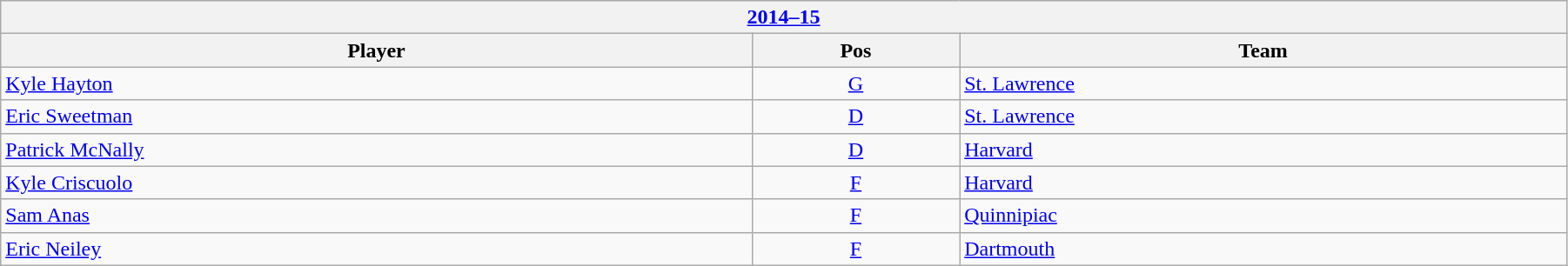<table class="wikitable" width=95%>
<tr>
<th colspan=3><a href='#'>2014–15</a></th>
</tr>
<tr>
<th>Player</th>
<th>Pos</th>
<th>Team</th>
</tr>
<tr>
<td><a href='#'>Kyle Hayton</a></td>
<td align=center><a href='#'>G</a></td>
<td><a href='#'>St. Lawrence</a></td>
</tr>
<tr>
<td><a href='#'>Eric Sweetman</a></td>
<td align=center><a href='#'>D</a></td>
<td><a href='#'>St. Lawrence</a></td>
</tr>
<tr>
<td><a href='#'>Patrick McNally</a></td>
<td align=center><a href='#'>D</a></td>
<td><a href='#'>Harvard</a></td>
</tr>
<tr>
<td><a href='#'>Kyle Criscuolo</a></td>
<td align=center><a href='#'>F</a></td>
<td><a href='#'>Harvard</a></td>
</tr>
<tr>
<td><a href='#'>Sam Anas</a></td>
<td align=center><a href='#'>F</a></td>
<td><a href='#'>Quinnipiac</a></td>
</tr>
<tr>
<td><a href='#'>Eric Neiley</a></td>
<td align=center><a href='#'>F</a></td>
<td><a href='#'>Dartmouth</a></td>
</tr>
</table>
